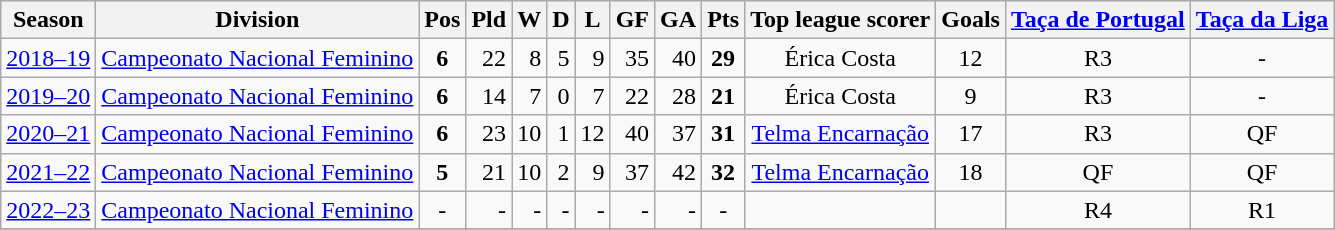<table class="wikitable">
<tr style="background:#efefef;">
<th>Season</th>
<th>Division</th>
<th>Pos</th>
<th>Pld</th>
<th>W</th>
<th>D</th>
<th>L</th>
<th>GF</th>
<th>GA</th>
<th>Pts</th>
<th>Top league scorer</th>
<th>Goals</th>
<th><a href='#'>Taça de Portugal</a></th>
<th><a href='#'>Taça da Liga</a></th>
</tr>
<tr>
<td><a href='#'>2018–19</a></td>
<td align=center><a href='#'>Campeonato Nacional Feminino</a></td>
<td align=center><strong>6</strong></td>
<td align=right>22</td>
<td align=right>8</td>
<td align=right>5</td>
<td align=right>9</td>
<td align=right>35</td>
<td align=right>40</td>
<td align=center><strong>29</strong></td>
<td align=center> Érica Costa</td>
<td align=center>12</td>
<td align=center>R3</td>
<td align=center>-</td>
</tr>
<tr>
<td><a href='#'>2019–20</a></td>
<td align=center><a href='#'>Campeonato Nacional Feminino</a></td>
<td align=center><strong>6</strong></td>
<td align=right>14</td>
<td align=right>7</td>
<td align=right>0</td>
<td align=right>7</td>
<td align=right>22</td>
<td align=right>28</td>
<td align=center><strong>21</strong></td>
<td align=center> Érica Costa</td>
<td align=center>9</td>
<td align=center>R3</td>
<td align=center>-</td>
</tr>
<tr>
<td><a href='#'>2020–21</a></td>
<td align=center><a href='#'>Campeonato Nacional Feminino</a></td>
<td align=center><strong>6</strong></td>
<td align=right>23</td>
<td align=right>10</td>
<td align=right>1</td>
<td align=right>12</td>
<td align=right>40</td>
<td align=right>37</td>
<td align=center><strong>31</strong></td>
<td align=center> <a href='#'>Telma Encarnação</a></td>
<td align=center>17</td>
<td align=center>R3</td>
<td align=center>QF</td>
</tr>
<tr>
<td><a href='#'>2021–22</a></td>
<td align=center><a href='#'>Campeonato Nacional Feminino</a></td>
<td align=center><strong>5</strong></td>
<td align=right>21</td>
<td align=right>10</td>
<td align=right>2</td>
<td align=right>9</td>
<td align=right>37</td>
<td align=right>42</td>
<td align=center><strong>32</strong></td>
<td align=center> <a href='#'>Telma Encarnação</a></td>
<td align=center>18</td>
<td align=center>QF</td>
<td align=center>QF</td>
</tr>
<tr>
<td><a href='#'>2022–23</a></td>
<td align=center><a href='#'>Campeonato Nacional Feminino</a></td>
<td align=center>-</td>
<td align=right>-</td>
<td align=right>-</td>
<td align=right>-</td>
<td align=right>-</td>
<td align=right>-</td>
<td align=right>-</td>
<td align=center>-</td>
<td align=center></td>
<td align=center></td>
<td align=center>R4</td>
<td align=center>R1</td>
</tr>
<tr>
</tr>
</table>
